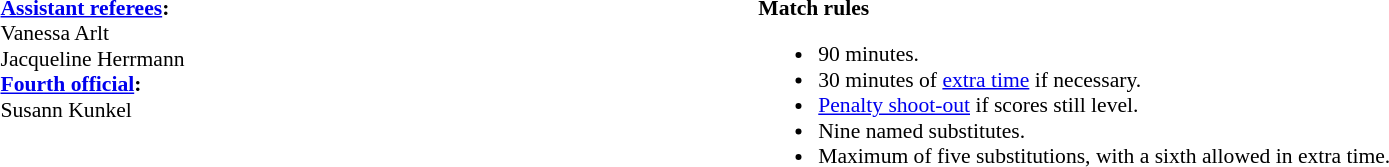<table style="width:100%; font-size:90%;">
<tr>
<td style="width:40%; vertical-align:top;"><br><strong><a href='#'>Assistant referees</a>:</strong>
<br>Vanessa Arlt
<br>Jacqueline Herrmann
<br><strong><a href='#'>Fourth official</a>:</strong>
<br>Susann Kunkel</td>
<td style="width:60%; vertical-align:top;"><br><strong>Match rules</strong><ul><li>90 minutes.</li><li>30 minutes of <a href='#'>extra time</a> if necessary.</li><li><a href='#'>Penalty shoot-out</a> if scores still level.</li><li>Nine named substitutes.</li><li>Maximum of five substitutions, with a sixth allowed in extra time.</li></ul></td>
</tr>
</table>
